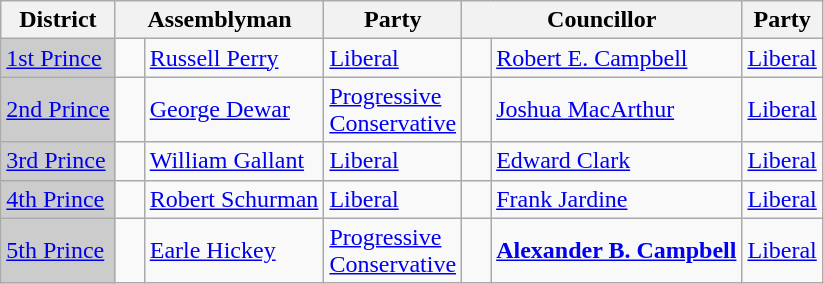<table class="wikitable">
<tr>
<th>District</th>
<th colspan="2">Assemblyman</th>
<th>Party</th>
<th colspan="2">Councillor</th>
<th>Party</th>
</tr>
<tr>
<td bgcolor="CCCCCC"><a href='#'>1st Prince</a></td>
<td>   </td>
<td><a href='#'>Russell Perry</a></td>
<td><a href='#'>Liberal</a></td>
<td>   </td>
<td><a href='#'>Robert E. Campbell</a></td>
<td><a href='#'>Liberal</a></td>
</tr>
<tr>
<td bgcolor="CCCCCC"><a href='#'>2nd Prince</a></td>
<td>   </td>
<td><a href='#'>George Dewar</a></td>
<td><a href='#'>Progressive <br> Conservative</a></td>
<td>   </td>
<td><a href='#'>Joshua MacArthur</a></td>
<td><a href='#'>Liberal</a></td>
</tr>
<tr>
<td bgcolor="CCCCCC"><a href='#'>3rd Prince</a></td>
<td>   </td>
<td><a href='#'>William Gallant</a></td>
<td><a href='#'>Liberal</a></td>
<td>   </td>
<td><a href='#'>Edward Clark</a></td>
<td><a href='#'>Liberal</a></td>
</tr>
<tr>
<td bgcolor="CCCCCC"><a href='#'>4th Prince</a></td>
<td>   </td>
<td><a href='#'>Robert Schurman</a></td>
<td><a href='#'>Liberal</a></td>
<td>    <br></td>
<td><a href='#'>Frank Jardine</a></td>
<td><a href='#'>Liberal</a></td>
</tr>
<tr>
<td bgcolor="CCCCCC"><a href='#'>5th Prince</a></td>
<td>   </td>
<td><a href='#'>Earle Hickey</a></td>
<td><a href='#'>Progressive <br> Conservative</a></td>
<td>   </td>
<td><strong><a href='#'>Alexander B. Campbell</a></strong></td>
<td><a href='#'>Liberal</a></td>
</tr>
</table>
